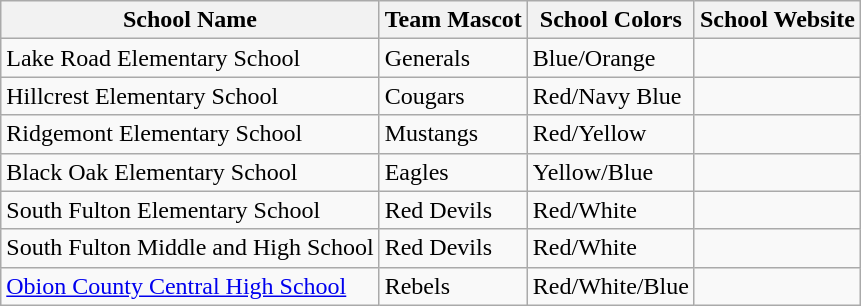<table class="wikitable">
<tr>
<th>School Name</th>
<th>Team Mascot</th>
<th>School Colors</th>
<th>School Website</th>
</tr>
<tr>
<td>Lake Road Elementary School</td>
<td>Generals</td>
<td>Blue/Orange</td>
<td></td>
</tr>
<tr>
<td>Hillcrest Elementary School</td>
<td>Cougars</td>
<td>Red/Navy Blue</td>
<td></td>
</tr>
<tr>
<td>Ridgemont Elementary School</td>
<td>Mustangs</td>
<td>Red/Yellow</td>
<td></td>
</tr>
<tr>
<td>Black Oak Elementary School</td>
<td>Eagles</td>
<td>Yellow/Blue</td>
<td></td>
</tr>
<tr>
<td>South Fulton Elementary School</td>
<td>Red Devils</td>
<td>Red/White</td>
<td></td>
</tr>
<tr>
<td>South Fulton Middle and High School</td>
<td>Red Devils</td>
<td>Red/White</td>
<td></td>
</tr>
<tr>
<td><a href='#'>Obion County Central High School</a></td>
<td>Rebels</td>
<td>Red/White/Blue</td>
<td></td>
</tr>
</table>
